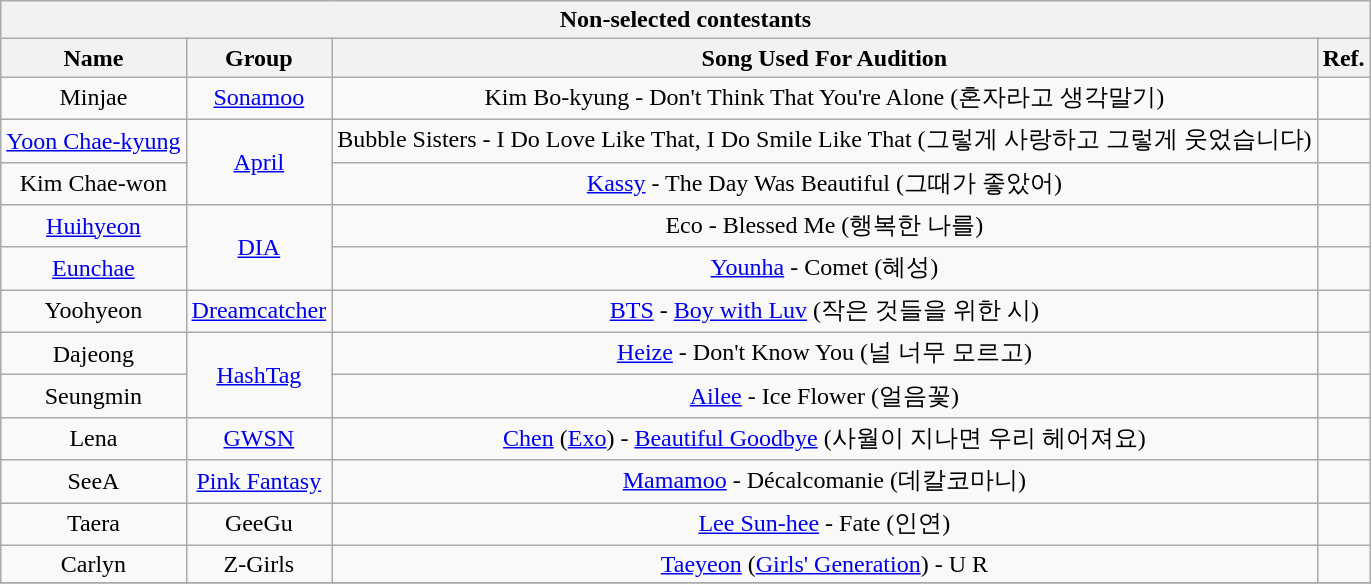<table class="wikitable collapsible collapsed"" style="text-align:center">
<tr>
<th colspan="4">Non-selected contestants</th>
</tr>
<tr>
<th>Name</th>
<th>Group</th>
<th>Song Used For Audition</th>
<th>Ref.</th>
</tr>
<tr>
<td>Minjae</td>
<td><a href='#'>Sonamoo</a></td>
<td>Kim Bo-kyung - Don't Think That You're Alone (혼자라고 생각말기)</td>
<td></td>
</tr>
<tr>
<td><a href='#'>Yoon Chae-kyung</a></td>
<td rowspan="2"><a href='#'>April</a></td>
<td>Bubble Sisters - I Do Love Like That, I Do Smile Like That (그렇게 사랑하고 그렇게 웃었습니다)</td>
<td></td>
</tr>
<tr>
<td>Kim Chae-won</td>
<td><a href='#'>Kassy</a> - The Day Was Beautiful (그때가 좋았어)</td>
<td></td>
</tr>
<tr>
<td><a href='#'>Huihyeon</a></td>
<td rowspan="2"><a href='#'>DIA</a></td>
<td>Eco - Blessed Me (행복한 나를)</td>
<td></td>
</tr>
<tr>
<td><a href='#'>Eunchae</a></td>
<td><a href='#'>Younha</a> - Comet (혜성)</td>
<td></td>
</tr>
<tr>
<td>Yoohyeon</td>
<td><a href='#'>Dreamcatcher</a></td>
<td><a href='#'>BTS</a> - <a href='#'>Boy with Luv</a> (작은 것들을 위한 시)</td>
<td></td>
</tr>
<tr>
<td>Dajeong</td>
<td rowspan="2"><a href='#'>HashTag</a></td>
<td><a href='#'>Heize</a> - Don't Know You (널 너무 모르고)</td>
<td></td>
</tr>
<tr>
<td>Seungmin</td>
<td><a href='#'>Ailee</a> - Ice Flower (얼음꽃)</td>
<td></td>
</tr>
<tr>
<td>Lena</td>
<td><a href='#'>GWSN</a></td>
<td><a href='#'>Chen</a> (<a href='#'>Exo</a>) - <a href='#'>Beautiful Goodbye</a> (사월이 지나면 우리 헤어져요)</td>
<td></td>
</tr>
<tr>
<td>SeeA</td>
<td><a href='#'>Pink Fantasy</a></td>
<td><a href='#'>Mamamoo</a> - Décalcomanie (데칼코마니)</td>
<td></td>
</tr>
<tr>
<td>Taera</td>
<td>GeeGu</td>
<td><a href='#'>Lee Sun-hee</a> - Fate (인연)</td>
<td></td>
</tr>
<tr>
<td>Carlyn</td>
<td>Z-Girls</td>
<td><a href='#'>Taeyeon</a> (<a href='#'>Girls' Generation</a>) - U R</td>
<td></td>
</tr>
<tr>
</tr>
</table>
